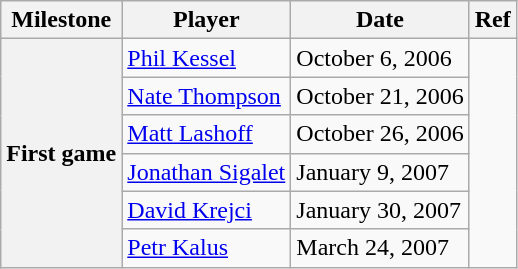<table class="wikitable">
<tr>
<th scope="col">Milestone</th>
<th scope="col">Player</th>
<th scope="col">Date</th>
<th scope="col">Ref</th>
</tr>
<tr>
<th rowspan=6>First game</th>
<td><a href='#'>Phil Kessel</a></td>
<td>October 6, 2006</td>
<td rowspan=6></td>
</tr>
<tr>
<td><a href='#'>Nate Thompson</a></td>
<td>October 21, 2006</td>
</tr>
<tr>
<td><a href='#'>Matt Lashoff</a></td>
<td>October 26, 2006</td>
</tr>
<tr>
<td><a href='#'>Jonathan Sigalet</a></td>
<td>January 9, 2007</td>
</tr>
<tr>
<td><a href='#'>David Krejci</a></td>
<td>January 30, 2007</td>
</tr>
<tr>
<td><a href='#'>Petr Kalus</a></td>
<td>March 24, 2007</td>
</tr>
</table>
